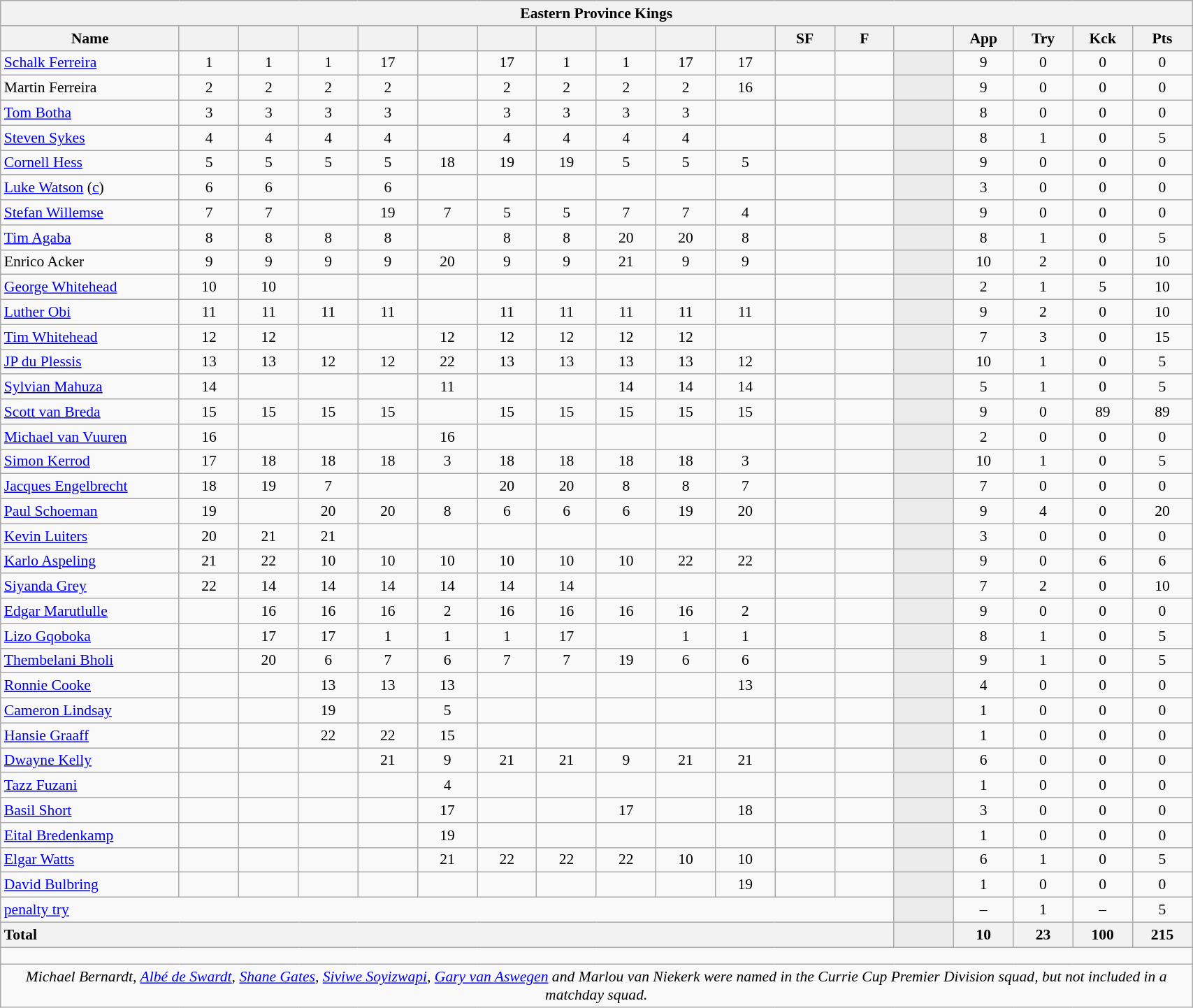<table class="wikitable sortable" style="text-align:center; font-size:90%; width:90%">
<tr>
<th colspan="100%">Eastern Province Kings</th>
</tr>
<tr>
<th style="width:15%;">Name</th>
<th style="width:5%;"></th>
<th style="width:5%;"></th>
<th style="width:5%;"></th>
<th style="width:5%;"></th>
<th style="width:5%;"></th>
<th style="width:5%;"></th>
<th style="width:5%;"></th>
<th style="width:5%;"></th>
<th style="width:5%;"></th>
<th style="width:5%;"></th>
<th style="width:5%;">SF</th>
<th style="width:5%;">F</th>
<th style="width:5%;"></th>
<th style="width:5%;">App</th>
<th style="width:5%;">Try</th>
<th style="width:5%;">Kck</th>
<th style="width:5%;">Pts</th>
</tr>
<tr>
<td style="text-align:left;"><a href='#'>Schalk Ferreira</a></td>
<td>1</td>
<td>1</td>
<td>1</td>
<td>17 </td>
<td></td>
<td>17 </td>
<td>1</td>
<td>1</td>
<td>17 </td>
<td>17 </td>
<td></td>
<td></td>
<td style="background:#ECECEC;"></td>
<td>9</td>
<td>0</td>
<td>0</td>
<td>0</td>
</tr>
<tr>
<td style="text-align:left;">Martin Ferreira</td>
<td>2</td>
<td>2</td>
<td>2</td>
<td>2</td>
<td></td>
<td>2</td>
<td>2</td>
<td>2</td>
<td>2</td>
<td>16 </td>
<td></td>
<td></td>
<td style="background:#ECECEC;"></td>
<td>9</td>
<td>0</td>
<td>0</td>
<td>0</td>
</tr>
<tr>
<td style="text-align:left;"><a href='#'>Tom Botha</a></td>
<td>3</td>
<td>3</td>
<td>3</td>
<td>3</td>
<td></td>
<td>3</td>
<td>3</td>
<td>3</td>
<td>3</td>
<td></td>
<td></td>
<td></td>
<td style="background:#ECECEC;"></td>
<td>8</td>
<td>0</td>
<td>0</td>
<td>0</td>
</tr>
<tr>
<td style="text-align:left;"><a href='#'>Steven Sykes</a></td>
<td>4</td>
<td>4</td>
<td>4</td>
<td>4</td>
<td></td>
<td>4</td>
<td>4</td>
<td>4</td>
<td>4</td>
<td></td>
<td></td>
<td></td>
<td style="background:#ECECEC;"></td>
<td>8</td>
<td>1</td>
<td>0</td>
<td>5</td>
</tr>
<tr>
<td style="text-align:left;"><a href='#'>Cornell Hess</a></td>
<td>5</td>
<td>5</td>
<td>5</td>
<td>5</td>
<td>18 </td>
<td>19</td>
<td>19 </td>
<td>5</td>
<td>5</td>
<td>5</td>
<td></td>
<td></td>
<td style="background:#ECECEC;"></td>
<td>9</td>
<td>0</td>
<td>0</td>
<td>0</td>
</tr>
<tr>
<td style="text-align:left;"><a href='#'>Luke Watson</a> (<a href='#'>c</a>)</td>
<td>6</td>
<td>6</td>
<td></td>
<td>6</td>
<td></td>
<td></td>
<td></td>
<td></td>
<td></td>
<td></td>
<td></td>
<td></td>
<td style="background:#ECECEC;"></td>
<td>3</td>
<td>0</td>
<td>0</td>
<td>0</td>
</tr>
<tr>
<td style="text-align:left;"><a href='#'>Stefan Willemse</a></td>
<td>7</td>
<td>7</td>
<td></td>
<td>19 </td>
<td>7</td>
<td>5</td>
<td>5</td>
<td>7</td>
<td>7</td>
<td>4</td>
<td></td>
<td></td>
<td style="background:#ECECEC;"></td>
<td>9</td>
<td>0</td>
<td>0</td>
<td>0</td>
</tr>
<tr>
<td style="text-align:left;"><a href='#'>Tim Agaba</a></td>
<td>8</td>
<td>8</td>
<td>8</td>
<td>8</td>
<td></td>
<td>8</td>
<td>8</td>
<td>20</td>
<td>20 </td>
<td>8</td>
<td></td>
<td></td>
<td style="background:#ECECEC;"></td>
<td>8</td>
<td>1</td>
<td>0</td>
<td>5</td>
</tr>
<tr>
<td style="text-align:left;">Enrico Acker</td>
<td>9</td>
<td>9</td>
<td>9</td>
<td>9</td>
<td>20 </td>
<td>9</td>
<td>9</td>
<td>21 </td>
<td>9</td>
<td>9</td>
<td></td>
<td></td>
<td style="background:#ECECEC;"></td>
<td>10</td>
<td>2</td>
<td>0</td>
<td>10</td>
</tr>
<tr>
<td style="text-align:left;"><a href='#'>George Whitehead</a></td>
<td>10</td>
<td>10</td>
<td></td>
<td></td>
<td></td>
<td></td>
<td></td>
<td></td>
<td></td>
<td></td>
<td></td>
<td></td>
<td style="background:#ECECEC;"></td>
<td>2</td>
<td>1</td>
<td>5</td>
<td>10</td>
</tr>
<tr>
<td style="text-align:left;"><a href='#'>Luther Obi</a></td>
<td>11</td>
<td>11</td>
<td>11</td>
<td>11</td>
<td></td>
<td>11</td>
<td>11</td>
<td>11</td>
<td>11</td>
<td>11</td>
<td></td>
<td></td>
<td style="background:#ECECEC;"></td>
<td>9</td>
<td>2</td>
<td>0</td>
<td>10</td>
</tr>
<tr>
<td style="text-align:left;"><a href='#'>Tim Whitehead</a></td>
<td>12</td>
<td>12</td>
<td></td>
<td></td>
<td>12</td>
<td>12</td>
<td>12</td>
<td>12</td>
<td>12</td>
<td></td>
<td></td>
<td></td>
<td style="background:#ECECEC;"></td>
<td>7</td>
<td>3</td>
<td>0</td>
<td>15</td>
</tr>
<tr>
<td style="text-align:left;"><a href='#'>JP du Plessis</a></td>
<td>13</td>
<td>13</td>
<td>12</td>
<td>12</td>
<td>22 </td>
<td>13</td>
<td>13</td>
<td>13</td>
<td>13</td>
<td>12</td>
<td></td>
<td></td>
<td style="background:#ECECEC;"></td>
<td>10</td>
<td>1</td>
<td>0</td>
<td>5</td>
</tr>
<tr>
<td style="text-align:left;"><a href='#'>Sylvian Mahuza</a></td>
<td>14</td>
<td></td>
<td></td>
<td></td>
<td>11</td>
<td></td>
<td></td>
<td>14</td>
<td>14</td>
<td>14</td>
<td></td>
<td></td>
<td style="background:#ECECEC;"></td>
<td>5</td>
<td>1</td>
<td>0</td>
<td>5</td>
</tr>
<tr>
<td style="text-align:left;"><a href='#'>Scott van Breda</a></td>
<td>15</td>
<td>15</td>
<td>15</td>
<td>15</td>
<td></td>
<td>15</td>
<td>15</td>
<td>15</td>
<td>15</td>
<td>15</td>
<td></td>
<td></td>
<td style="background:#ECECEC;"></td>
<td>9</td>
<td>0</td>
<td>89</td>
<td>89</td>
</tr>
<tr>
<td style="text-align:left;"><a href='#'>Michael van Vuuren</a></td>
<td>16 </td>
<td></td>
<td></td>
<td></td>
<td>16 </td>
<td></td>
<td></td>
<td></td>
<td></td>
<td></td>
<td></td>
<td></td>
<td style="background:#ECECEC;"></td>
<td>2</td>
<td>0</td>
<td>0</td>
<td>0</td>
</tr>
<tr>
<td style="text-align:left;"><a href='#'>Simon Kerrod</a></td>
<td>17 </td>
<td>18 </td>
<td>18 </td>
<td>18 </td>
<td>3</td>
<td>18 </td>
<td>18 </td>
<td>18 </td>
<td>18 </td>
<td>3</td>
<td></td>
<td></td>
<td style="background:#ECECEC;"></td>
<td>10</td>
<td>1</td>
<td>0</td>
<td>5</td>
</tr>
<tr>
<td style="text-align:left;"><a href='#'>Jacques Engelbrecht</a></td>
<td>18 </td>
<td>19 </td>
<td>7</td>
<td></td>
<td></td>
<td>20</td>
<td>20 </td>
<td>8</td>
<td>8</td>
<td>7</td>
<td></td>
<td></td>
<td style="background:#ECECEC;"></td>
<td>7</td>
<td>0</td>
<td>0</td>
<td>0</td>
</tr>
<tr>
<td style="text-align:left;"><a href='#'>Paul Schoeman</a></td>
<td>19 </td>
<td></td>
<td>20 </td>
<td>20 </td>
<td>8</td>
<td>6</td>
<td>6</td>
<td>6</td>
<td>19 </td>
<td>20 </td>
<td></td>
<td></td>
<td style="background:#ECECEC;"></td>
<td>9</td>
<td>4</td>
<td>0</td>
<td>20</td>
</tr>
<tr>
<td style="text-align:left;"><a href='#'>Kevin Luiters</a></td>
<td>20 </td>
<td>21 </td>
<td>21 </td>
<td></td>
<td></td>
<td></td>
<td></td>
<td></td>
<td></td>
<td></td>
<td></td>
<td></td>
<td style="background:#ECECEC;"></td>
<td>3</td>
<td>0</td>
<td>0</td>
<td>0</td>
</tr>
<tr>
<td style="text-align:left;"><a href='#'>Karlo Aspeling</a></td>
<td>21 </td>
<td>22 </td>
<td>10</td>
<td>10</td>
<td>10</td>
<td>10</td>
<td>10</td>
<td>10</td>
<td>22 </td>
<td>22</td>
<td></td>
<td></td>
<td style="background:#ECECEC;"></td>
<td>9</td>
<td>0</td>
<td>6</td>
<td>6</td>
</tr>
<tr>
<td style="text-align:left;"><a href='#'>Siyanda Grey</a></td>
<td>22 </td>
<td>14</td>
<td>14</td>
<td>14</td>
<td>14</td>
<td>14</td>
<td>14</td>
<td></td>
<td></td>
<td></td>
<td></td>
<td></td>
<td style="background:#ECECEC;"></td>
<td>7</td>
<td>2</td>
<td>0</td>
<td>10</td>
</tr>
<tr>
<td style="text-align:left;"><a href='#'>Edgar Marutlulle</a></td>
<td></td>
<td>16 </td>
<td>16 </td>
<td>16 </td>
<td>2</td>
<td>16 </td>
<td>16 </td>
<td>16 </td>
<td>16 </td>
<td>2</td>
<td></td>
<td></td>
<td style="background:#ECECEC;"></td>
<td>9</td>
<td>0</td>
<td>0</td>
<td>0</td>
</tr>
<tr>
<td style="text-align:left;"><a href='#'>Lizo Gqoboka</a></td>
<td></td>
<td>17 </td>
<td>17 </td>
<td>1</td>
<td>1</td>
<td>1</td>
<td>17 </td>
<td></td>
<td>1</td>
<td>1</td>
<td></td>
<td></td>
<td style="background:#ECECEC;"></td>
<td>8</td>
<td>1</td>
<td>0</td>
<td>5</td>
</tr>
<tr>
<td style="text-align:left;"><a href='#'>Thembelani Bholi</a></td>
<td></td>
<td>20 </td>
<td>6</td>
<td>7</td>
<td>6</td>
<td>7</td>
<td>7</td>
<td>19 </td>
<td>6</td>
<td>6</td>
<td></td>
<td></td>
<td style="background:#ECECEC;"></td>
<td>9</td>
<td>1</td>
<td>0</td>
<td>5</td>
</tr>
<tr>
<td style="text-align:left;"><a href='#'>Ronnie Cooke</a></td>
<td></td>
<td></td>
<td>13</td>
<td>13</td>
<td>13</td>
<td></td>
<td></td>
<td></td>
<td></td>
<td>13</td>
<td></td>
<td></td>
<td style="background:#ECECEC;"></td>
<td>4</td>
<td>0</td>
<td>0</td>
<td>0</td>
</tr>
<tr>
<td style="text-align:left;"><a href='#'>Cameron Lindsay</a></td>
<td></td>
<td></td>
<td>19</td>
<td></td>
<td>5</td>
<td></td>
<td></td>
<td></td>
<td></td>
<td></td>
<td></td>
<td></td>
<td style="background:#ECECEC;"></td>
<td>1</td>
<td>0</td>
<td>0</td>
<td>0</td>
</tr>
<tr>
<td style="text-align:left;"><a href='#'>Hansie Graaff</a></td>
<td></td>
<td></td>
<td>22</td>
<td>22</td>
<td>15</td>
<td></td>
<td></td>
<td></td>
<td></td>
<td></td>
<td></td>
<td></td>
<td style="background:#ECECEC;"></td>
<td>1</td>
<td>0</td>
<td>0</td>
<td>0</td>
</tr>
<tr>
<td style="text-align:left;"><a href='#'>Dwayne Kelly</a></td>
<td></td>
<td></td>
<td></td>
<td>21 </td>
<td>9</td>
<td>21</td>
<td>21 </td>
<td>9</td>
<td>21 </td>
<td>21 </td>
<td></td>
<td></td>
<td style="background:#ECECEC;"></td>
<td>6</td>
<td>0</td>
<td>0</td>
<td>0</td>
</tr>
<tr>
<td style="text-align:left;"><a href='#'>Tazz Fuzani</a></td>
<td></td>
<td></td>
<td></td>
<td></td>
<td>4</td>
<td></td>
<td></td>
<td></td>
<td></td>
<td></td>
<td></td>
<td></td>
<td style="background:#ECECEC;"></td>
<td>1</td>
<td>0</td>
<td>0</td>
<td>0</td>
</tr>
<tr>
<td style="text-align:left;"><a href='#'>Basil Short</a></td>
<td></td>
<td></td>
<td></td>
<td></td>
<td>17 </td>
<td></td>
<td></td>
<td>17 </td>
<td></td>
<td>18 </td>
<td></td>
<td></td>
<td style="background:#ECECEC;"></td>
<td>3</td>
<td>0</td>
<td>0</td>
<td>0</td>
</tr>
<tr>
<td style="text-align:left;"><a href='#'>Eital Bredenkamp</a></td>
<td></td>
<td></td>
<td></td>
<td></td>
<td>19 </td>
<td></td>
<td></td>
<td></td>
<td></td>
<td></td>
<td></td>
<td></td>
<td style="background:#ECECEC;"></td>
<td>1</td>
<td>0</td>
<td>0</td>
<td>0</td>
</tr>
<tr>
<td style="text-align:left;"><a href='#'>Elgar Watts</a></td>
<td></td>
<td></td>
<td></td>
<td></td>
<td>21 </td>
<td>22 </td>
<td>22 </td>
<td>22 </td>
<td>10</td>
<td>10</td>
<td></td>
<td></td>
<td style="background:#ECECEC;"></td>
<td>6</td>
<td>1</td>
<td>0</td>
<td>5</td>
</tr>
<tr>
<td style="text-align:left;"><a href='#'>David Bulbring</a></td>
<td></td>
<td></td>
<td></td>
<td></td>
<td></td>
<td></td>
<td></td>
<td></td>
<td></td>
<td>19 </td>
<td></td>
<td></td>
<td style="background:#ECECEC;"></td>
<td>1</td>
<td>0</td>
<td>0</td>
<td>0</td>
</tr>
<tr>
<td colspan="13" style="text-align:left;"><a href='#'>penalty try</a></td>
<td style="background:#ECECEC;"></td>
<td>–</td>
<td>1</td>
<td>–</td>
<td>5</td>
</tr>
<tr>
<th colspan="13" style="text-align:left;">Total</th>
<th style="background:#ECECEC;"></th>
<th>10</th>
<th>23</th>
<th>100</th>
<th>215</th>
</tr>
<tr>
<td colspan="100%" style="height: 10px;"></td>
</tr>
<tr>
<td colspan="100%" style="text-align:center;"><em>Michael Bernardt, <a href='#'>Albé de Swardt</a>, <a href='#'>Shane Gates</a>, <a href='#'>Siviwe Soyizwapi</a>, <a href='#'>Gary van Aswegen</a> and Marlou van Niekerk were named in the Currie Cup Premier Division squad, but not included in a matchday squad.</em></td>
</tr>
</table>
